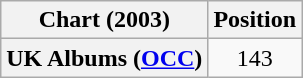<table class="wikitable plainrowheaders" style="text-align:center">
<tr>
<th>Chart (2003)</th>
<th>Position</th>
</tr>
<tr>
<th scope="row">UK Albums (<a href='#'>OCC</a>)</th>
<td>143</td>
</tr>
</table>
